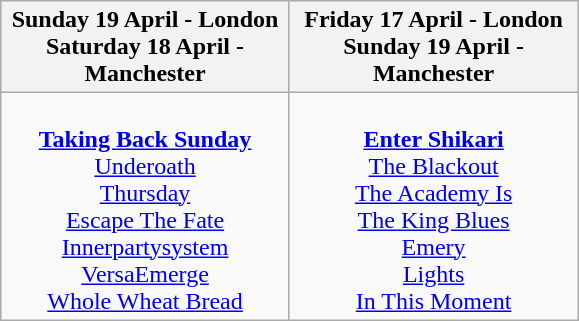<table class="wikitable">
<tr>
<th>Sunday 19 April  - London<br>Saturday 18 April  - Manchester</th>
<th>Friday 17 April -  London<br>Sunday 19 April - Manchester</th>
</tr>
<tr>
<td valign="top" align="center" width=185><br><strong><a href='#'>Taking Back Sunday</a></strong>
<br><a href='#'>Underoath</a>
<br><a href='#'>Thursday</a>
<br><a href='#'>Escape The Fate</a>
<br><a href='#'>Innerpartysystem</a>
<br><a href='#'>VersaEmerge</a>
<br><a href='#'>Whole Wheat Bread</a></td>
<td valign="top" align="center" width=185><br><strong><a href='#'>Enter Shikari</a></strong>
<br><a href='#'>The Blackout</a>
<br><a href='#'>The Academy Is</a>
<br><a href='#'>The King Blues</a>
<br><a href='#'>Emery</a>
<br><a href='#'>Lights</a>
<br><a href='#'>In This Moment</a></td>
</tr>
</table>
